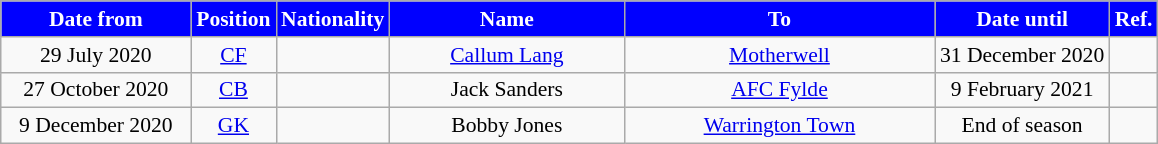<table class="wikitable" style="text-align:center; font-size:90%; ">
<tr>
<th style="background:#0000FF; color:#FFFFFF; width:120px;">Date from</th>
<th style="background:#0000FF; color:#FFFFFF; width:50px;">Position</th>
<th style="background:#0000FF; color:#FFFFFF; width:50px;">Nationality</th>
<th style="background:#0000FF; color:#FFFFFF; width:150px;">Name</th>
<th style="background:#0000FF; color:#FFFFFF; width:200px;">To</th>
<th style="background:#0000FF; color:#FFFFFF; width:110px;">Date until</th>
<th style="background:#0000FF; color:#FFFFFF; width:25px;">Ref.</th>
</tr>
<tr>
<td>29 July 2020</td>
<td><a href='#'>CF</a></td>
<td></td>
<td><a href='#'>Callum Lang</a></td>
<td> <a href='#'>Motherwell</a></td>
<td>31 December 2020</td>
<td></td>
</tr>
<tr>
<td>27 October 2020</td>
<td><a href='#'>CB</a></td>
<td></td>
<td>Jack Sanders</td>
<td> <a href='#'>AFC Fylde</a></td>
<td>9 February 2021</td>
<td></td>
</tr>
<tr>
<td>9 December 2020</td>
<td><a href='#'>GK</a></td>
<td></td>
<td>Bobby Jones</td>
<td> <a href='#'>Warrington Town</a></td>
<td>End of season</td>
<td></td>
</tr>
</table>
